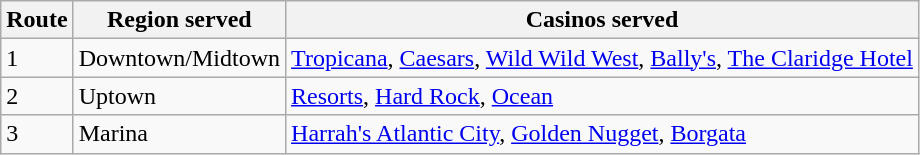<table class="wikitable">
<tr>
<th>Route</th>
<th>Region served</th>
<th>Casinos served</th>
</tr>
<tr>
<td>1</td>
<td>Downtown/Midtown</td>
<td><a href='#'>Tropicana</a>, <a href='#'>Caesars</a>, <a href='#'>Wild Wild West</a>, <a href='#'>Bally's</a>, <a href='#'>The Claridge Hotel</a></td>
</tr>
<tr>
<td>2</td>
<td>Uptown</td>
<td><a href='#'>Resorts</a>, <a href='#'>Hard Rock</a>, <a href='#'>Ocean</a></td>
</tr>
<tr>
<td>3</td>
<td>Marina</td>
<td><a href='#'>Harrah's Atlantic City</a>, <a href='#'>Golden Nugget</a>, <a href='#'>Borgata</a></td>
</tr>
</table>
